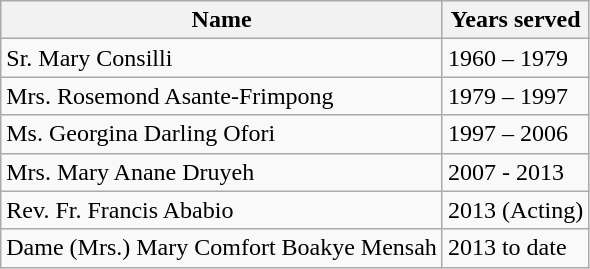<table class="wikitable">
<tr>
<th>Name</th>
<th>Years served</th>
</tr>
<tr>
<td>Sr. Mary Consilli</td>
<td>1960 – 1979</td>
</tr>
<tr>
<td>Mrs. Rosemond Asante-Frimpong</td>
<td>1979 – 1997</td>
</tr>
<tr>
<td>Ms. Georgina Darling Ofori</td>
<td>1997 – 2006</td>
</tr>
<tr>
<td>Mrs. Mary Anane Druyeh</td>
<td>2007 - 2013</td>
</tr>
<tr>
<td>Rev. Fr. Francis Ababio</td>
<td>2013 (Acting)</td>
</tr>
<tr>
<td>Dame (Mrs.) Mary Comfort Boakye Mensah</td>
<td>2013 to date</td>
</tr>
</table>
